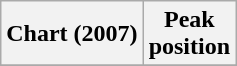<table class="wikitable plainrowheaders" style="text-align:center">
<tr>
<th scope="col">Chart (2007)</th>
<th scope="col">Peak<br>position</th>
</tr>
<tr>
</tr>
</table>
